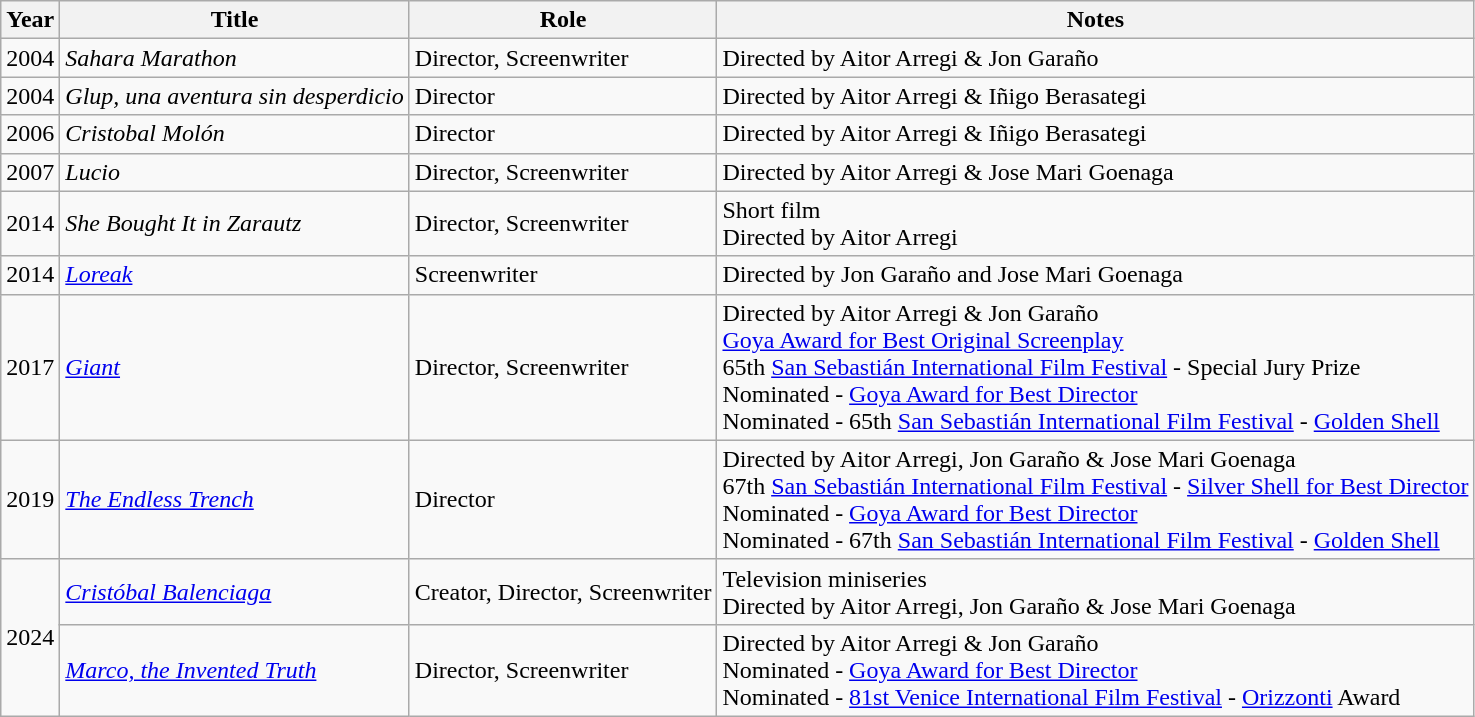<table class="wikitable sortable">
<tr>
<th>Year</th>
<th>Title</th>
<th>Role</th>
<th class="unsortable">Notes</th>
</tr>
<tr>
<td>2004</td>
<td><em>Sahara Marathon</em></td>
<td>Director, Screenwriter</td>
<td>Directed by Aitor Arregi & Jon Garaño</td>
</tr>
<tr>
<td>2004</td>
<td><em>Glup, una aventura sin desperdicio</em></td>
<td>Director</td>
<td>Directed by Aitor Arregi & Iñigo Berasategi</td>
</tr>
<tr>
<td>2006</td>
<td><em>Cristobal Molón</em></td>
<td>Director</td>
<td>Directed by Aitor Arregi & Iñigo Berasategi</td>
</tr>
<tr>
<td>2007</td>
<td><em>Lucio</em></td>
<td>Director, Screenwriter</td>
<td>Directed by Aitor Arregi & Jose Mari Goenaga</td>
</tr>
<tr>
<td>2014</td>
<td><em>She Bought It in Zarautz</em></td>
<td>Director, Screenwriter</td>
<td>Short film<br>Directed by Aitor Arregi</td>
</tr>
<tr>
<td>2014</td>
<td><em><a href='#'>Loreak</a></em></td>
<td>Screenwriter</td>
<td>Directed by Jon Garaño and Jose Mari Goenaga</td>
</tr>
<tr>
<td>2017</td>
<td><em><a href='#'>Giant</a></em></td>
<td>Director, Screenwriter</td>
<td>Directed by Aitor Arregi & Jon Garaño<br><a href='#'>Goya Award for Best Original Screenplay</a><br>65th <a href='#'>San Sebastián International Film Festival</a> - Special Jury Prize<br>Nominated - <a href='#'>Goya Award for Best Director</a><br>Nominated - 65th <a href='#'>San Sebastián International Film Festival</a> - <a href='#'>Golden Shell</a></td>
</tr>
<tr>
<td>2019</td>
<td><em><a href='#'>The Endless Trench</a></em></td>
<td>Director</td>
<td>Directed by Aitor Arregi, Jon Garaño & Jose Mari Goenaga<br>67th <a href='#'>San Sebastián International Film Festival</a> - <a href='#'>Silver Shell for Best Director</a><br>Nominated - <a href='#'>Goya Award for Best Director</a><br>Nominated - 67th <a href='#'>San Sebastián International Film Festival</a> - <a href='#'>Golden Shell</a></td>
</tr>
<tr>
<td rowspan="2">2024</td>
<td><em><a href='#'>Cristóbal Balenciaga</a></em></td>
<td>Creator, Director, Screenwriter</td>
<td>Television miniseries<br>Directed by Aitor Arregi, Jon Garaño & Jose Mari Goenaga</td>
</tr>
<tr>
<td><em><a href='#'>Marco, the Invented Truth</a></em></td>
<td>Director, Screenwriter</td>
<td>Directed by Aitor Arregi & Jon Garaño<br>Nominated - <a href='#'>Goya Award for Best Director</a><br>Nominated - <a href='#'>81st Venice International Film Festival</a> - <a href='#'>Orizzonti</a> Award</td>
</tr>
</table>
